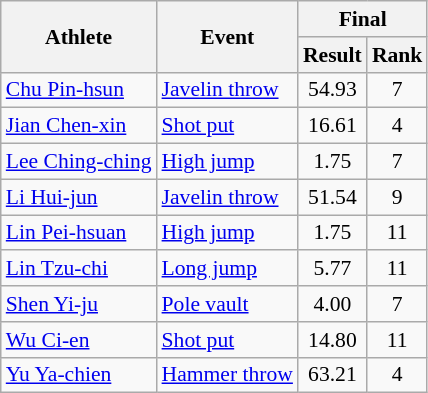<table class="wikitable" style="font-size:90%; text-align:center">
<tr>
<th rowspan="2">Athlete</th>
<th rowspan="2">Event</th>
<th colspan="2">Final</th>
</tr>
<tr>
<th>Result</th>
<th>Rank</th>
</tr>
<tr>
<td align="left"><a href='#'>Chu Pin-hsun</a></td>
<td align="left"><a href='#'>Javelin throw</a></td>
<td>54.93</td>
<td>7</td>
</tr>
<tr>
<td align="left"><a href='#'>Jian Chen-xin</a></td>
<td align="left"><a href='#'>Shot put</a></td>
<td>16.61</td>
<td>4 <strong></strong></td>
</tr>
<tr>
<td align="left"><a href='#'>Lee Ching-ching</a></td>
<td align="left"><a href='#'>High jump</a></td>
<td>1.75</td>
<td>7</td>
</tr>
<tr>
<td align="left"><a href='#'>Li Hui-jun</a></td>
<td align="left"><a href='#'>Javelin throw</a></td>
<td>51.54</td>
<td>9</td>
</tr>
<tr>
<td align="left"><a href='#'>Lin Pei-hsuan</a></td>
<td align="left"><a href='#'>High jump</a></td>
<td>1.75</td>
<td>11</td>
</tr>
<tr>
<td align="left"><a href='#'>Lin Tzu-chi</a></td>
<td align="left"><a href='#'>Long jump</a></td>
<td>5.77</td>
<td>11</td>
</tr>
<tr>
<td align="left"><a href='#'>Shen Yi-ju</a></td>
<td align="left"><a href='#'>Pole vault</a></td>
<td>4.00</td>
<td>7</td>
</tr>
<tr>
<td align="left"><a href='#'>Wu Ci-en</a></td>
<td align="left"><a href='#'>Shot put</a></td>
<td>14.80</td>
<td>11</td>
</tr>
<tr>
<td align="left"><a href='#'>Yu Ya-chien</a></td>
<td align="left"><a href='#'>Hammer throw</a></td>
<td>63.21</td>
<td>4</td>
</tr>
</table>
